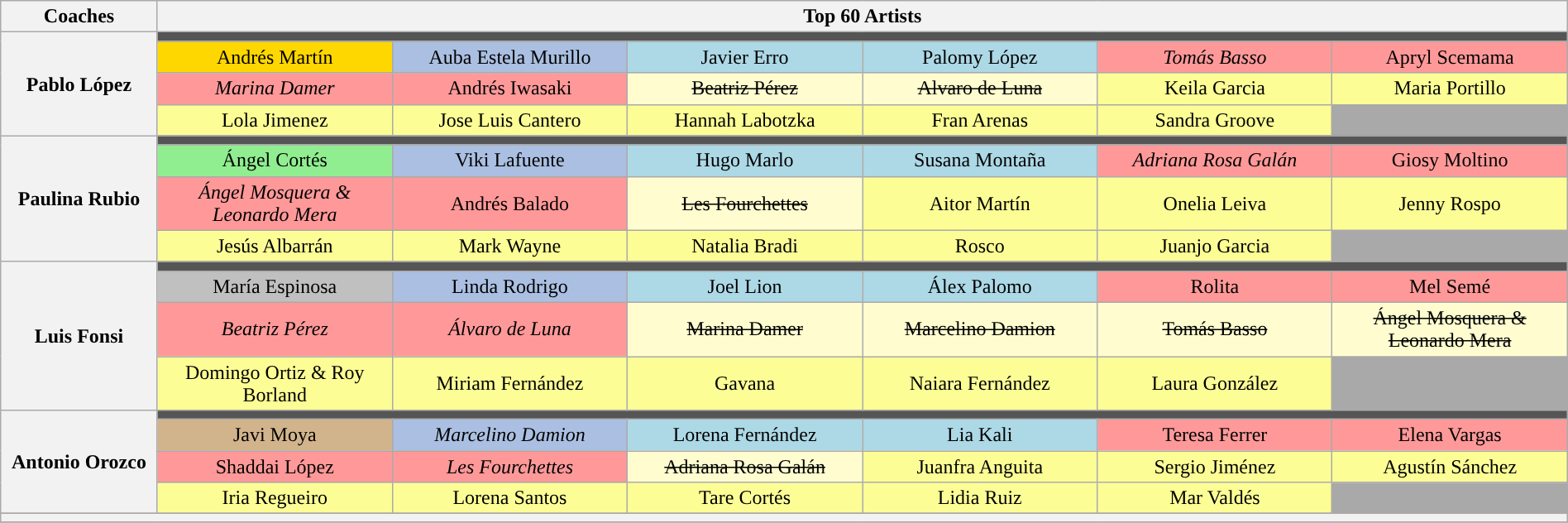<table class="wikitable" style="text-align:center;width:100%">
<tr>
<th scope="col" style="width:10%;">Coaches</th>
<th scope="col" style="width:90%;" colspan="6">Top 60 Artists</th>
</tr>
<tr>
<th rowspan="4">Pablo López</th>
<td colspan="6" style="background:#555;"></td>
</tr>
<tr>
<td bgcolor=gold width="15%">Andrés Martín</td>
<td bgcolor=#aabfe1 width="15%">Auba Estela Murillo</td>
<td bgcolor=lightblue width="15%">Javier Erro</td>
<td bgcolor=lightblue width="15%">Palomy López</td>
<td bgcolor=#FF9999 width="15%"><em>Tomás Basso</em></td>
<td bgcolor=#FF9999 width="15%">Apryl Scemama</td>
</tr>
<tr>
<td bgcolor=#FF9999><em>Marina Damer</em></td>
<td bgcolor=#FF9999>Andrés Iwasaki</td>
<td bgcolor=#FFFDD0><s>Beatriz Pérez</s></td>
<td bgcolor=#FFFDD0><s>Alvaro de Luna</s></td>
<td bgcolor=#FDFD96>Keila Garcia</td>
<td bgcolor=#FDFD96>Maria Portillo</td>
</tr>
<tr>
<td bgcolor=#FDFD96>Lola Jimenez</td>
<td bgcolor=#FDFD96>Jose Luis Cantero</td>
<td bgcolor=#FDFD96>Hannah Labotzka</td>
<td bgcolor=#FDFD96>Fran Arenas</td>
<td bgcolor=#FDFD96>Sandra Groove</td>
<td style="background:darkgray;"></td>
</tr>
<tr>
<th rowspan="4">Paulina Rubio</th>
<td colspan="6" style="background:#555;"></td>
</tr>
<tr>
<td bgcolor=lightgreen>Ángel Cortés</td>
<td bgcolor=#aabfe1>Viki Lafuente</td>
<td bgcolor=lightblue>Hugo Marlo</td>
<td bgcolor=lightblue>Susana Montaña</td>
<td bgcolor=#FF9999><em>Adriana Rosa Galán</em></td>
<td bgcolor=#FF9999>Giosy Moltino</td>
</tr>
<tr>
<td bgcolor=#FF9999><em>Ángel Mosquera & Leonardo Mera</em></td>
<td bgcolor=#FF9999>Andrés Balado</td>
<td bgcolor=#FFFDD0><s>Les Fourchettes</s></td>
<td bgcolor=#FDFD96>Aitor Martín</td>
<td bgcolor=#FDFD96>Onelia Leiva</td>
<td bgcolor=#FDFD96>Jenny Rospo</td>
</tr>
<tr>
<td bgcolor=#FDFD96>Jesús Albarrán</td>
<td bgcolor=#FDFD96>Mark Wayne</td>
<td bgcolor=#FDFD96>Natalia Bradi</td>
<td bgcolor=#FDFD96>Rosco</td>
<td bgcolor=#FDFD96>Juanjo Garcia</td>
<td style="background:darkgray;"></td>
</tr>
<tr>
<th rowspan="4">Luis Fonsi</th>
<td colspan="6" style="background:#555;"></td>
</tr>
<tr>
<td bgcolor=silver>María Espinosa</td>
<td bgcolor=#aabfe1>Linda Rodrigo</td>
<td bgcolor=lightblue>Joel Lion</td>
<td bgcolor=lightblue>Álex Palomo</td>
<td bgcolor=#FF9999>Rolita</td>
<td bgcolor=#FF9999>Mel Semé</td>
</tr>
<tr>
<td bgcolor=#FF9999><em>Beatriz Pérez</em></td>
<td bgcolor=#FF9999><em>Álvaro de Luna</em></td>
<td bgcolor=#FFFDD0><s>Marina Damer</s></td>
<td bgcolor=#FFFDD0><s>Marcelino Damion</s></td>
<td bgcolor=#FFFDD0><s>Tomás Basso</s></td>
<td bgcolor=#FFFDD0><s>Ángel Mosquera & Leonardo Mera</s></td>
</tr>
<tr>
<td bgcolor=#FDFD96>Domingo Ortiz & Roy Borland</td>
<td bgcolor=#FDFD96>Miriam Fernández</td>
<td bgcolor=#FDFD96>Gavana</td>
<td bgcolor=#FDFD96>Naiara Fernández</td>
<td bgcolor=#FDFD96>Laura González</td>
<td style="background:darkgray;"></td>
</tr>
<tr>
<th rowspan="4">Antonio Orozco</th>
<td colspan="6" style="background:#555;"></td>
</tr>
<tr>
<td bgcolor=tan>Javi Moya</td>
<td bgcolor=#aabfe1><em>Marcelino Damion</em></td>
<td bgcolor=lightblue>Lorena Fernández</td>
<td bgcolor=lightblue>Lia Kali</td>
<td bgcolor=#FF9999>Teresa Ferrer</td>
<td bgcolor=#FF9999>Elena Vargas</td>
</tr>
<tr>
<td bgcolor=#FF9999>Shaddai López</td>
<td bgcolor=#FF9999><em>Les Fourchettes</em></td>
<td bgcolor=#FFFDD0><s>Adriana Rosa Galán</s></td>
<td bgcolor=#FDFD96>Juanfra Anguita</td>
<td bgcolor=#FDFD96>Sergio Jiménez</td>
<td bgcolor=#FDFD96>Agustín Sánchez</td>
</tr>
<tr>
<td bgcolor=#FDFD96>Iria Regueiro</td>
<td bgcolor=#FDFD96>Lorena Santos</td>
<td bgcolor=#FDFD96>Tare Cortés</td>
<td bgcolor=#FDFD96>Lidia Ruiz</td>
<td bgcolor=#FDFD96>Mar Valdés</td>
<td style="background:darkgray;"></td>
</tr>
<tr>
</tr>
<tr>
<th style="font-size:90%; line-height:12px;" colspan="7"><small></small></th>
</tr>
<tr>
</tr>
</table>
